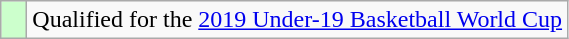<table class="wikitable">
<tr>
<td width=10px bgcolor="#ccffcc"></td>
<td>Qualified for the <a href='#'>2019 Under-19 Basketball World Cup</a></td>
</tr>
</table>
